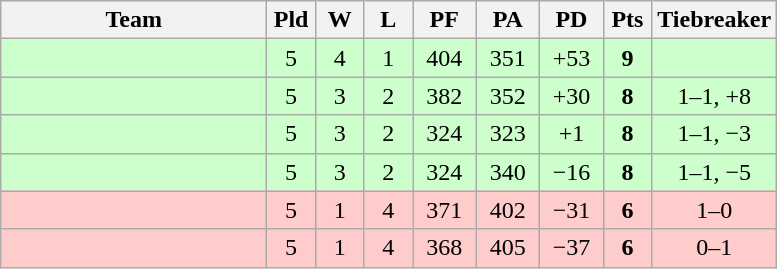<table class="wikitable" style="text-align:center;">
<tr>
<th width=170>Team</th>
<th width=25>Pld</th>
<th width=25>W</th>
<th width=25>L</th>
<th width=35>PF</th>
<th width=35>PA</th>
<th width=35>PD</th>
<th width=25>Pts</th>
<th width=45>Tiebreaker</th>
</tr>
<tr bgcolor=ccffcc>
<td align="left"></td>
<td>5</td>
<td>4</td>
<td>1</td>
<td>404</td>
<td>351</td>
<td>+53</td>
<td><strong>9</strong></td>
<td></td>
</tr>
<tr bgcolor=ccffcc>
<td align="left"></td>
<td>5</td>
<td>3</td>
<td>2</td>
<td>382</td>
<td>352</td>
<td>+30</td>
<td><strong>8</strong></td>
<td>1–1, +8</td>
</tr>
<tr bgcolor=ccffcc>
<td align="left"></td>
<td>5</td>
<td>3</td>
<td>2</td>
<td>324</td>
<td>323</td>
<td>+1</td>
<td><strong>8</strong></td>
<td>1–1, −3</td>
</tr>
<tr bgcolor=ccffcc>
<td align="left"></td>
<td>5</td>
<td>3</td>
<td>2</td>
<td>324</td>
<td>340</td>
<td>−16</td>
<td><strong>8</strong></td>
<td>1–1, −5</td>
</tr>
<tr bgcolor=ffcccc>
<td align="left"></td>
<td>5</td>
<td>1</td>
<td>4</td>
<td>371</td>
<td>402</td>
<td>−31</td>
<td><strong>6</strong></td>
<td>1–0</td>
</tr>
<tr bgcolor=ffcccc>
<td align="left"></td>
<td>5</td>
<td>1</td>
<td>4</td>
<td>368</td>
<td>405</td>
<td>−37</td>
<td><strong>6</strong></td>
<td>0–1</td>
</tr>
</table>
